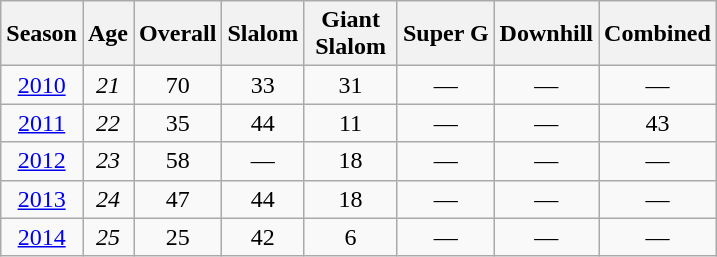<table class=wikitable style="text-align:center">
<tr>
<th>Season</th>
<th>Age</th>
<th>Overall</th>
<th>Slalom</th>
<th>Giant<br> Slalom </th>
<th>Super G</th>
<th>Downhill</th>
<th>Combined</th>
</tr>
<tr>
<td><a href='#'>2010</a></td>
<td><em>21</em></td>
<td>70</td>
<td>33</td>
<td>31</td>
<td>—</td>
<td>—</td>
<td>—</td>
</tr>
<tr>
<td><a href='#'>2011</a></td>
<td><em>22</em></td>
<td>35</td>
<td>44</td>
<td>11</td>
<td>—</td>
<td>—</td>
<td>43</td>
</tr>
<tr>
<td><a href='#'>2012</a></td>
<td><em>23</em></td>
<td>58</td>
<td>—</td>
<td>18</td>
<td>—</td>
<td>—</td>
<td>—</td>
</tr>
<tr>
<td><a href='#'>2013</a></td>
<td><em>24</em></td>
<td>47</td>
<td>44</td>
<td>18</td>
<td>—</td>
<td>—</td>
<td>—</td>
</tr>
<tr>
<td><a href='#'>2014</a></td>
<td><em>25</em></td>
<td>25</td>
<td>42</td>
<td>6</td>
<td>—</td>
<td>—</td>
<td>—</td>
</tr>
</table>
